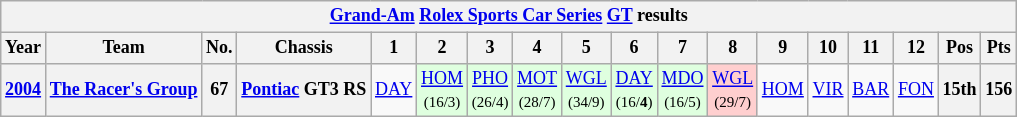<table class="wikitable" style="text-align:center; font-size:75%">
<tr>
<th colspan=42><a href='#'>Grand-Am</a> <a href='#'>Rolex Sports Car Series</a> <a href='#'>GT</a> results</th>
</tr>
<tr>
<th>Year</th>
<th>Team</th>
<th>No.</th>
<th>Chassis</th>
<th>1</th>
<th>2</th>
<th>3</th>
<th>4</th>
<th>5</th>
<th>6</th>
<th>7</th>
<th>8</th>
<th>9</th>
<th>10</th>
<th>11</th>
<th>12</th>
<th>Pos</th>
<th>Pts</th>
</tr>
<tr>
<th><a href='#'>2004</a></th>
<th><a href='#'>The Racer's Group</a></th>
<th>67</th>
<th><a href='#'>Pontiac</a> GT3 RS</th>
<td><a href='#'>DAY</a></td>
<td style="background:#DFFFDF;"><a href='#'>HOM</a><br><small>(16/3)</small></td>
<td style="background:#DFFFDF;"><a href='#'>PHO</a><br><small>(26/4)</small></td>
<td style="background:#DFFFDF;"><a href='#'>MOT</a><br><small>(28/7)</small></td>
<td style="background:#DFFFDF;"><a href='#'>WGL</a><br><small>(34/9)</small></td>
<td style="background:#DFFFDF;"><a href='#'>DAY</a><br><small>(16/<strong>4</strong>)</small></td>
<td style="background:#DFFFDF;"><a href='#'>MDO</a><br><small>(16/5)</small></td>
<td style="background:#FFCFCF;"><a href='#'>WGL</a><br><small>(29/7)</small></td>
<td><a href='#'>HOM</a></td>
<td><a href='#'>VIR</a></td>
<td><a href='#'>BAR</a></td>
<td><a href='#'>FON</a></td>
<th>15th</th>
<th>156</th>
</tr>
</table>
